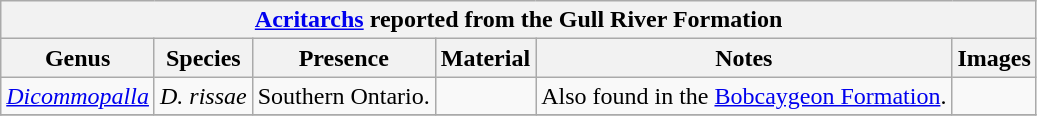<table class="wikitable" align="center">
<tr>
<th colspan="6" align="center"><strong><a href='#'>Acritarchs</a> reported from the Gull River Formation</strong></th>
</tr>
<tr>
<th>Genus</th>
<th>Species</th>
<th>Presence</th>
<th><strong>Material</strong></th>
<th>Notes</th>
<th>Images</th>
</tr>
<tr>
<td><em><a href='#'>Dicommopalla</a></em></td>
<td><em>D. rissae</em></td>
<td>Southern Ontario.</td>
<td></td>
<td>Also found in the <a href='#'>Bobcaygeon Formation</a>.</td>
<td></td>
</tr>
<tr>
</tr>
</table>
